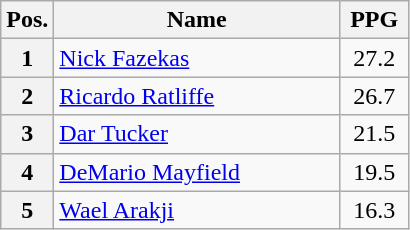<table class=wikitable style="text-align:center;">
<tr>
<th width="13%">Pos.</th>
<th width="70%">Name</th>
<th width="17%">PPG</th>
</tr>
<tr>
<th>1</th>
<td align=left> <a href='#'>Nick Fazekas</a></td>
<td>27.2</td>
</tr>
<tr>
<th>2</th>
<td align=left> <a href='#'>Ricardo Ratliffe</a></td>
<td>26.7</td>
</tr>
<tr>
<th>3</th>
<td align=left> <a href='#'>Dar Tucker</a></td>
<td>21.5</td>
</tr>
<tr>
<th>4</th>
<td align=left> <a href='#'>DeMario Mayfield</a></td>
<td>19.5</td>
</tr>
<tr>
<th>5</th>
<td align=left> <a href='#'>Wael Arakji</a></td>
<td>16.3</td>
</tr>
</table>
